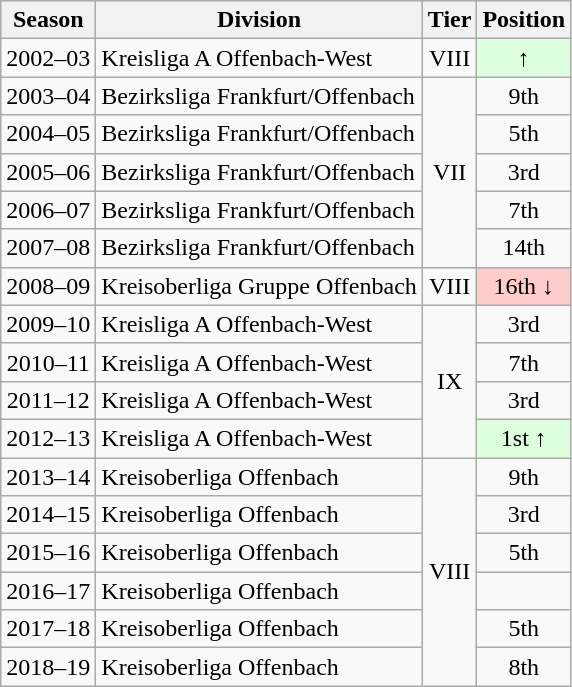<table class="wikitable">
<tr>
<th>Season</th>
<th>Division</th>
<th>Tier</th>
<th>Position</th>
</tr>
<tr align="center">
<td>2002–03</td>
<td align="left">Kreisliga A Offenbach-West</td>
<td>VIII</td>
<td style="background:#ddffdd">↑</td>
</tr>
<tr align="center">
<td>2003–04</td>
<td align="left">Bezirksliga Frankfurt/Offenbach</td>
<td rowspan=5>VII</td>
<td>9th</td>
</tr>
<tr align="center">
<td>2004–05</td>
<td align="left">Bezirksliga Frankfurt/Offenbach</td>
<td>5th</td>
</tr>
<tr align="center">
<td>2005–06</td>
<td align="left">Bezirksliga Frankfurt/Offenbach</td>
<td>3rd</td>
</tr>
<tr align="center">
<td>2006–07</td>
<td align="left">Bezirksliga Frankfurt/Offenbach</td>
<td>7th</td>
</tr>
<tr align="center">
<td>2007–08</td>
<td align="left">Bezirksliga Frankfurt/Offenbach</td>
<td>14th</td>
</tr>
<tr align="center">
<td>2008–09</td>
<td align="left">Kreisoberliga Gruppe Offenbach</td>
<td>VIII</td>
<td style="background:#ffcccc">16th ↓</td>
</tr>
<tr align="center">
<td>2009–10</td>
<td align="left">Kreisliga A Offenbach-West</td>
<td rowspan=4>IX</td>
<td>3rd</td>
</tr>
<tr align="center">
<td>2010–11</td>
<td align="left">Kreisliga A Offenbach-West</td>
<td>7th</td>
</tr>
<tr align="center">
<td>2011–12</td>
<td align="left">Kreisliga A Offenbach-West</td>
<td>3rd</td>
</tr>
<tr align="center">
<td>2012–13</td>
<td align="left">Kreisliga A Offenbach-West</td>
<td style="background:#ddffdd">1st ↑</td>
</tr>
<tr align="center">
<td>2013–14</td>
<td align="left">Kreisoberliga Offenbach</td>
<td rowspan=6>VIII</td>
<td>9th</td>
</tr>
<tr align="center">
<td>2014–15</td>
<td align="left">Kreisoberliga Offenbach</td>
<td>3rd</td>
</tr>
<tr align="center">
<td>2015–16</td>
<td align="left">Kreisoberliga Offenbach</td>
<td>5th</td>
</tr>
<tr align="center">
<td>2016–17</td>
<td align="left">Kreisoberliga Offenbach</td>
<td></td>
</tr>
<tr align="center">
<td>2017–18</td>
<td align="left">Kreisoberliga Offenbach</td>
<td>5th</td>
</tr>
<tr align="center">
<td>2018–19</td>
<td align="left">Kreisoberliga Offenbach</td>
<td>8th</td>
</tr>
</table>
